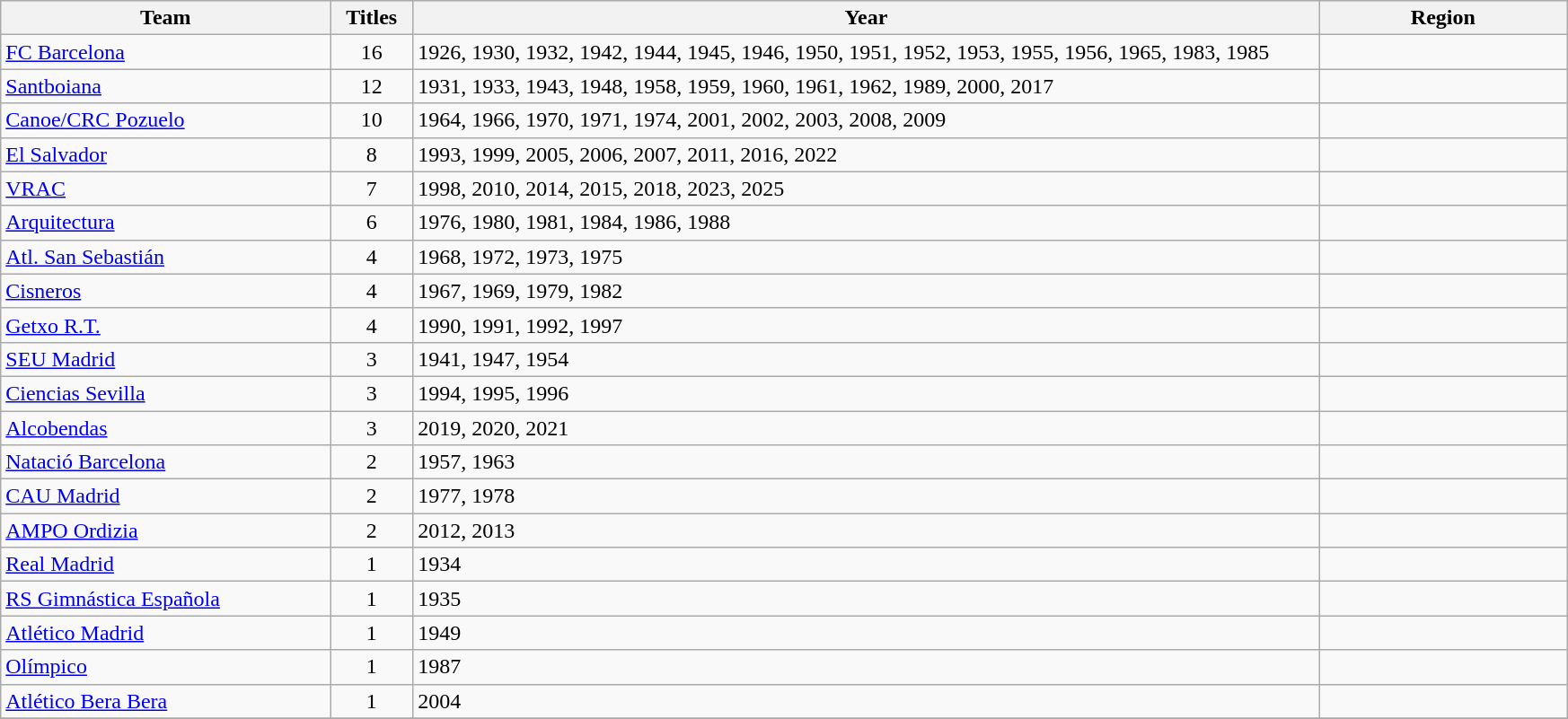<table class="wikitable">
<tr style="background-color: #eee;">
<th width=20%>Team</th>
<th width=5%>Titles</th>
<th width=55%>Year</th>
<th width=15%>Region</th>
</tr>
<tr>
<td align=left><a href='#'>FC Barcelona</a></td>
<td align=center>16</td>
<td>1926, 1930, 1932, 1942, 1944, 1945, 1946, 1950, 1951, 1952, 1953, 1955, 1956, 1965, 1983, 1985</td>
<td align=center></td>
</tr>
<tr>
<td align=left><a href='#'>Santboiana</a></td>
<td align=center>12</td>
<td>1931, 1933, 1943, 1948, 1958, 1959, 1960, 1961, 1962, 1989, 2000, 2017</td>
<td align=center></td>
</tr>
<tr>
<td align=left><a href='#'>Canoe/CRC Pozuelo</a></td>
<td align=center>10</td>
<td>1964, 1966, 1970, 1971, 1974, 2001, 2002, 2003, 2008, 2009</td>
<td align=center></td>
</tr>
<tr>
<td align=left><a href='#'>El Salvador</a></td>
<td align=center>8</td>
<td>1993, 1999, 2005, 2006, 2007, 2011, 2016, 2022</td>
<td align=center></td>
</tr>
<tr>
<td align=left><a href='#'>VRAC</a></td>
<td align=center>7</td>
<td>1998, 2010, 2014, 2015, 2018, 2023, 2025</td>
<td align=center></td>
</tr>
<tr>
<td align=left><a href='#'>Arquitectura</a></td>
<td align=center>6</td>
<td>1976, 1980, 1981, 1984, 1986, 1988</td>
<td align=center></td>
</tr>
<tr>
<td align=left><a href='#'>Atl. San Sebastián</a></td>
<td align=center>4</td>
<td>1968, 1972, 1973, 1975</td>
<td align=center></td>
</tr>
<tr>
<td align=left><a href='#'>Cisneros</a></td>
<td align=center>4</td>
<td>1967, 1969, 1979, 1982</td>
<td align=center></td>
</tr>
<tr>
<td align=left><a href='#'>Getxo R.T.</a></td>
<td align=center>4</td>
<td>1990, 1991, 1992, 1997</td>
<td align=center></td>
</tr>
<tr>
<td align=left><a href='#'>SEU Madrid</a></td>
<td align=center>3</td>
<td>1941, 1947, 1954</td>
<td align=center></td>
</tr>
<tr>
<td align=left><a href='#'>Ciencias Sevilla</a></td>
<td align=center>3</td>
<td>1994, 1995, 1996</td>
<td align=center></td>
</tr>
<tr>
<td align=left><a href='#'>Alcobendas</a></td>
<td align=center>3</td>
<td>2019, 2020, 2021</td>
<td align=center></td>
</tr>
<tr>
<td align=left><a href='#'>Natació Barcelona</a></td>
<td align=center>2</td>
<td>1957, 1963</td>
<td align=center></td>
</tr>
<tr>
<td align=left><a href='#'>CAU Madrid</a></td>
<td align=center>2</td>
<td>1977, 1978</td>
<td align=center></td>
</tr>
<tr>
<td align=left><a href='#'>AMPO Ordizia</a></td>
<td align=center>2</td>
<td>2012, 2013</td>
<td align=center></td>
</tr>
<tr>
<td align=left><a href='#'>Real Madrid</a></td>
<td align=center>1</td>
<td>1934</td>
<td align=center></td>
</tr>
<tr>
<td align=left><a href='#'>RS Gimnástica Española</a></td>
<td align=center>1</td>
<td>1935</td>
<td align=center></td>
</tr>
<tr>
<td align=left><a href='#'>Atlético Madrid</a></td>
<td align=center>1</td>
<td>1949</td>
<td align=center></td>
</tr>
<tr>
<td align=left><a href='#'>Olímpico</a></td>
<td align=center>1</td>
<td>1987</td>
<td align=center></td>
</tr>
<tr>
<td align=left><a href='#'>Atlético Bera Bera</a></td>
<td align=center>1</td>
<td>2004</td>
<td align=center></td>
</tr>
<tr>
</tr>
</table>
